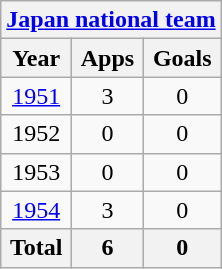<table class="wikitable" style="text-align:center">
<tr>
<th colspan=3><a href='#'>Japan national team</a></th>
</tr>
<tr>
<th>Year</th>
<th>Apps</th>
<th>Goals</th>
</tr>
<tr>
<td><a href='#'>1951</a></td>
<td>3</td>
<td>0</td>
</tr>
<tr>
<td>1952</td>
<td>0</td>
<td>0</td>
</tr>
<tr>
<td>1953</td>
<td>0</td>
<td>0</td>
</tr>
<tr>
<td><a href='#'>1954</a></td>
<td>3</td>
<td>0</td>
</tr>
<tr>
<th>Total</th>
<th>6</th>
<th>0</th>
</tr>
</table>
